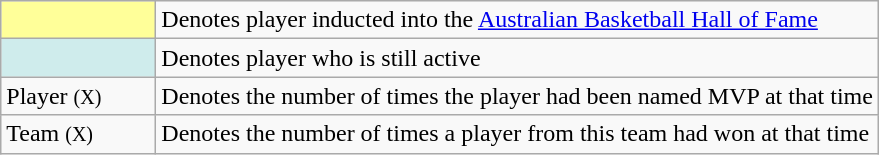<table class="wikitable floatright">
<tr>
<td style="background-color:#FFFF99; border:1px solid #aaaaaa; width:6em"></td>
<td>Denotes player inducted into the <a href='#'>Australian Basketball Hall of Fame</a></td>
</tr>
<tr>
<td style="background-color:#CFECEC; border:1px solid #aaaaaa; width:6em"></td>
<td>Denotes player who is still active</td>
</tr>
<tr>
<td>Player <small>(X)</small></td>
<td>Denotes the number of times the player had been named MVP at that time</td>
</tr>
<tr>
<td>Team <small>(X)</small></td>
<td>Denotes the number of times a player from this team had won at that time</td>
</tr>
</table>
